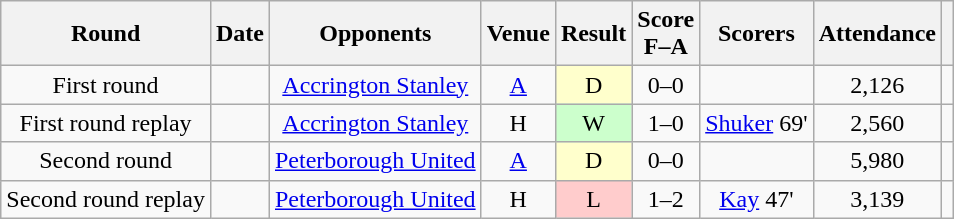<table class="wikitable plainrowheaders sortable" style="text-align:center">
<tr>
<th scope="col">Round</th>
<th scope="col">Date</th>
<th scope="col">Opponents</th>
<th scope="col">Venue</th>
<th scope="col">Result</th>
<th scope="col">Score<br>F–A</th>
<th scope="col" class="unsortable">Scorers</th>
<th scope="col">Attendance</th>
<th scope="col" class="unsortable"></th>
</tr>
<tr>
<td>First round</td>
<td></td>
<td><a href='#'>Accrington Stanley</a></td>
<td><a href='#'>A</a></td>
<td bgcolor="#FFFFCC">D</td>
<td>0–0</td>
<td></td>
<td>2,126</td>
<td></td>
</tr>
<tr>
<td>First round replay</td>
<td></td>
<td><a href='#'>Accrington Stanley</a></td>
<td>H</td>
<td bgcolor="#CCFFCC">W</td>
<td>1–0</td>
<td><a href='#'>Shuker</a> 69'</td>
<td>2,560</td>
<td></td>
</tr>
<tr>
<td>Second round</td>
<td></td>
<td><a href='#'>Peterborough United</a></td>
<td><a href='#'>A</a></td>
<td bgcolor="#FFFFCC">D</td>
<td>0–0</td>
<td></td>
<td>5,980</td>
<td></td>
</tr>
<tr>
<td>Second round replay</td>
<td></td>
<td><a href='#'>Peterborough United</a></td>
<td>H</td>
<td bgcolor="#FFCCCC">L</td>
<td>1–2</td>
<td><a href='#'>Kay</a> 47'</td>
<td>3,139</td>
<td></td>
</tr>
</table>
